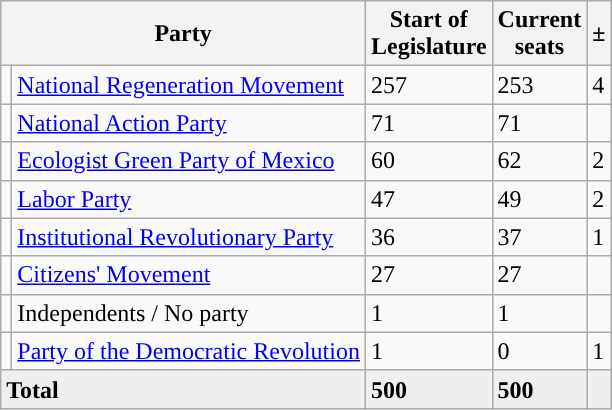<table class="wikitable">
<tr style="background:#efefef;">
<th colspan="2"><strong>Party</strong></th>
<th>Start of<br>Legislature</th>
<th>Current<br>seats</th>
<th>±</th>
</tr>
<tr>
<td style="background:"></td>
<td><a href='#'>National Regeneration Movement</a></td>
<td>257</td>
<td>253</td>
<td> 4</td>
</tr>
<tr>
<td style="background:"></td>
<td><a href='#'>National Action Party</a></td>
<td>71</td>
<td>71</td>
<td></td>
</tr>
<tr>
<td style="background:"></td>
<td><a href='#'>Ecologist Green Party of Mexico</a></td>
<td>60</td>
<td>62</td>
<td> 2</td>
</tr>
<tr>
<td style="background:"></td>
<td><a href='#'>Labor Party</a></td>
<td>47</td>
<td>49</td>
<td> 2</td>
</tr>
<tr>
<td style="background:"></td>
<td><a href='#'>Institutional Revolutionary Party</a></td>
<td>36</td>
<td>37</td>
<td> 1</td>
</tr>
<tr>
<td style="background:"></td>
<td><a href='#'>Citizens' Movement</a></td>
<td>27</td>
<td>27</td>
<td></td>
</tr>
<tr>
<td style="background:"></td>
<td>Independents / No party</td>
<td>1</td>
<td>1</td>
<td></td>
</tr>
<tr>
<td style="background:"></td>
<td><a href='#'>Party of the Democratic Revolution</a></td>
<td>1</td>
<td>0</td>
<td> 1</td>
</tr>
<tr style="background:#efefef;">
<td colspan="2"><strong>Total</strong></td>
<td><strong>500</strong></td>
<td><strong>500</strong></td>
<td></td>
</tr>
</table>
